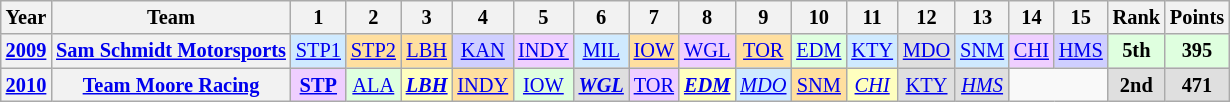<table class="wikitable" style="text-align:center; font-size:85%">
<tr>
<th>Year</th>
<th>Team</th>
<th>1</th>
<th>2</th>
<th>3</th>
<th>4</th>
<th>5</th>
<th>6</th>
<th>7</th>
<th>8</th>
<th>9</th>
<th>10</th>
<th>11</th>
<th>12</th>
<th>13</th>
<th>14</th>
<th>15</th>
<th>Rank</th>
<th>Points</th>
</tr>
<tr>
<th><a href='#'>2009</a></th>
<th nowrap><a href='#'>Sam Schmidt Motorsports</a></th>
<td style="background:#CFEAFF;"><a href='#'>STP1</a><br></td>
<td style="background:#FFDF9F;"><a href='#'>STP2</a><br></td>
<td style="background:#FFDF9F;"><a href='#'>LBH</a><br></td>
<td style="background:#CFCFFF;"><a href='#'>KAN</a><br></td>
<td style="background:#EFCFFF;"><a href='#'>INDY</a><br></td>
<td style="background:#CFEAFF;"><a href='#'>MIL</a><br></td>
<td style="background:#FFDF9F;"><a href='#'>IOW</a><br></td>
<td style="background:#EFCFFF;"><a href='#'>WGL</a><br></td>
<td style="background:#FFDF9F;"><a href='#'>TOR</a><br></td>
<td style="background:#DFFFDF;"><a href='#'>EDM</a><br></td>
<td style="background:#CFEAFF;"><a href='#'>KTY</a><br></td>
<td style="background:#DFDFDF;"><a href='#'>MDO</a><br></td>
<td style="background:#CFEAFF;"><a href='#'>SNM</a><br></td>
<td style="background:#EFCFFF;"><a href='#'>CHI</a><br></td>
<td style="background:#CFCFFF;"><a href='#'>HMS</a><br></td>
<th style="background:#DFFFDF;">5th</th>
<th style="background:#DFFFDF;">395</th>
</tr>
<tr>
<th><a href='#'>2010</a></th>
<th nowrap><a href='#'>Team Moore Racing</a></th>
<td style="background:#EFCFFF;"><strong><a href='#'>STP</a></strong><br></td>
<td style="background:#DFFFDF;"><a href='#'>ALA</a><br></td>
<td style="background:#FFFFBF;"><strong><em><a href='#'>LBH</a></em></strong><br></td>
<td style="background:#FFDF9F;"><a href='#'>INDY</a><br></td>
<td style="background:#DFFFDF;"><a href='#'>IOW</a><br></td>
<td style="background:#DFDFDF;"><strong><em><a href='#'>WGL</a></em></strong><br></td>
<td style="background:#EFCFFF;"><a href='#'>TOR</a><br></td>
<td style="background:#FFFFBF;"><strong><em><a href='#'>EDM</a></em></strong><br></td>
<td style="background:#CFEAFF;"><em><a href='#'>MDO</a></em><br></td>
<td style="background:#FFDF9F;"><a href='#'>SNM</a><br></td>
<td style="background:#FFFFBF;"><em><a href='#'>CHI</a></em><br></td>
<td style="background:#DFDFDF;"><a href='#'>KTY</a><br></td>
<td style="background:#DFDFDF;"><em><a href='#'>HMS</a></em><br></td>
<td colspan=2></td>
<th style="background:#DFDFDF;">2nd</th>
<th style="background:#DFDFDF;">471</th>
</tr>
</table>
